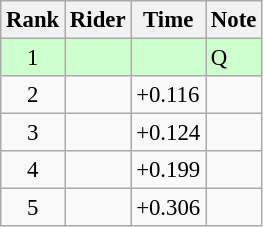<table class="wikitable" style="font-size:95%" style="text-align:center; width:35em;">
<tr>
<th>Rank</th>
<th>Rider</th>
<th>Time</th>
<th>Note</th>
</tr>
<tr bgcolor=ccffcc>
<td align=center>1</td>
<td align=left></td>
<td></td>
<td>Q</td>
</tr>
<tr>
<td align=center>2</td>
<td align=left></td>
<td>+0.116</td>
<td></td>
</tr>
<tr>
<td align=center>3</td>
<td align=left></td>
<td>+0.124</td>
<td></td>
</tr>
<tr>
<td align=center>4</td>
<td align=left></td>
<td>+0.199</td>
<td></td>
</tr>
<tr>
<td align=center>5</td>
<td align=left></td>
<td>+0.306</td>
<td></td>
</tr>
</table>
